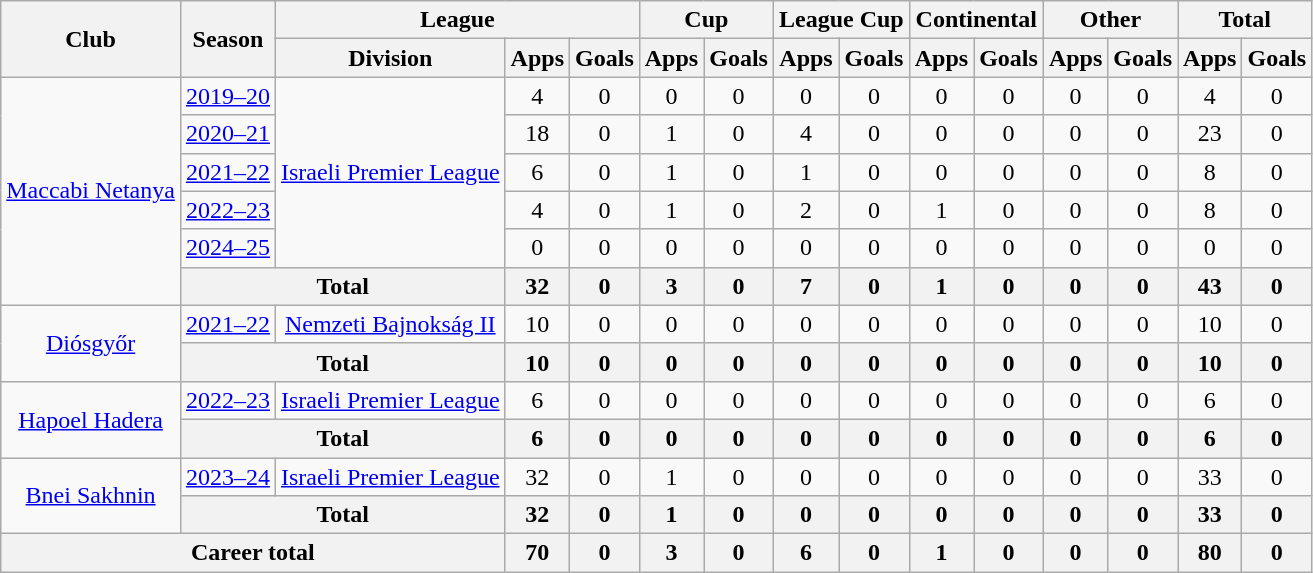<table class="wikitable" style="text-align: center">
<tr>
<th rowspan="2">Club</th>
<th rowspan="2">Season</th>
<th colspan="3">League</th>
<th colspan="2">Cup</th>
<th colspan="2">League Cup</th>
<th colspan="2">Continental</th>
<th colspan="2">Other</th>
<th colspan="2">Total</th>
</tr>
<tr>
<th>Division</th>
<th>Apps</th>
<th>Goals</th>
<th>Apps</th>
<th>Goals</th>
<th>Apps</th>
<th>Goals</th>
<th>Apps</th>
<th>Goals</th>
<th>Apps</th>
<th>Goals</th>
<th>Apps</th>
<th>Goals</th>
</tr>
<tr>
<td rowspan="6"><a href='#'>Maccabi Netanya</a></td>
<td><a href='#'>2019–20</a></td>
<td rowspan="5"><a href='#'>Israeli Premier League</a></td>
<td>4</td>
<td>0</td>
<td>0</td>
<td>0</td>
<td>0</td>
<td>0</td>
<td>0</td>
<td>0</td>
<td>0</td>
<td>0</td>
<td>4</td>
<td>0</td>
</tr>
<tr>
<td><a href='#'>2020–21</a></td>
<td>18</td>
<td>0</td>
<td>1</td>
<td>0</td>
<td>4</td>
<td>0</td>
<td>0</td>
<td>0</td>
<td>0</td>
<td>0</td>
<td>23</td>
<td>0</td>
</tr>
<tr>
<td><a href='#'>2021–22</a></td>
<td>6</td>
<td>0</td>
<td>1</td>
<td>0</td>
<td>1</td>
<td>0</td>
<td>0</td>
<td>0</td>
<td>0</td>
<td>0</td>
<td>8</td>
<td>0</td>
</tr>
<tr>
<td><a href='#'>2022–23</a></td>
<td>4</td>
<td>0</td>
<td>1</td>
<td>0</td>
<td>2</td>
<td>0</td>
<td>1</td>
<td>0</td>
<td>0</td>
<td>0</td>
<td>8</td>
<td>0</td>
</tr>
<tr>
<td><a href='#'>2024–25</a></td>
<td>0</td>
<td>0</td>
<td>0</td>
<td>0</td>
<td>0</td>
<td>0</td>
<td>0</td>
<td>0</td>
<td>0</td>
<td>0</td>
<td>0</td>
<td>0</td>
</tr>
<tr>
<th colspan="2">Total</th>
<th>32</th>
<th>0</th>
<th>3</th>
<th>0</th>
<th>7</th>
<th>0</th>
<th>1</th>
<th>0</th>
<th>0</th>
<th>0</th>
<th>43</th>
<th>0</th>
</tr>
<tr>
<td rowspan="2"><a href='#'>Diósgyőr</a></td>
<td><a href='#'>2021–22</a></td>
<td><a href='#'>Nemzeti Bajnokság II</a></td>
<td>10</td>
<td>0</td>
<td>0</td>
<td>0</td>
<td>0</td>
<td>0</td>
<td>0</td>
<td>0</td>
<td>0</td>
<td>0</td>
<td>10</td>
<td>0</td>
</tr>
<tr>
<th colspan="2">Total</th>
<th>10</th>
<th>0</th>
<th>0</th>
<th>0</th>
<th>0</th>
<th>0</th>
<th>0</th>
<th>0</th>
<th>0</th>
<th>0</th>
<th>10</th>
<th>0</th>
</tr>
<tr>
<td rowspan="2"><a href='#'>Hapoel Hadera</a></td>
<td><a href='#'>2022–23</a></td>
<td><a href='#'>Israeli Premier League</a></td>
<td>6</td>
<td>0</td>
<td>0</td>
<td>0</td>
<td>0</td>
<td>0</td>
<td>0</td>
<td>0</td>
<td>0</td>
<td>0</td>
<td>6</td>
<td>0</td>
</tr>
<tr>
<th colspan="2">Total</th>
<th>6</th>
<th>0</th>
<th>0</th>
<th>0</th>
<th>0</th>
<th>0</th>
<th>0</th>
<th>0</th>
<th>0</th>
<th>0</th>
<th>6</th>
<th>0</th>
</tr>
<tr>
<td rowspan="2"><a href='#'>Bnei Sakhnin</a></td>
<td><a href='#'>2023–24</a></td>
<td><a href='#'>Israeli Premier League</a></td>
<td>32</td>
<td>0</td>
<td>1</td>
<td>0</td>
<td>0</td>
<td>0</td>
<td>0</td>
<td>0</td>
<td>0</td>
<td>0</td>
<td>33</td>
<td>0</td>
</tr>
<tr>
<th colspan="2">Total</th>
<th>32</th>
<th>0</th>
<th>1</th>
<th>0</th>
<th>0</th>
<th>0</th>
<th>0</th>
<th>0</th>
<th>0</th>
<th>0</th>
<th>33</th>
<th>0</th>
</tr>
<tr>
<th colspan="3">Career total</th>
<th>70</th>
<th>0</th>
<th>3</th>
<th>0</th>
<th>6</th>
<th>0</th>
<th>1</th>
<th>0</th>
<th>0</th>
<th>0</th>
<th>80</th>
<th>0</th>
</tr>
</table>
